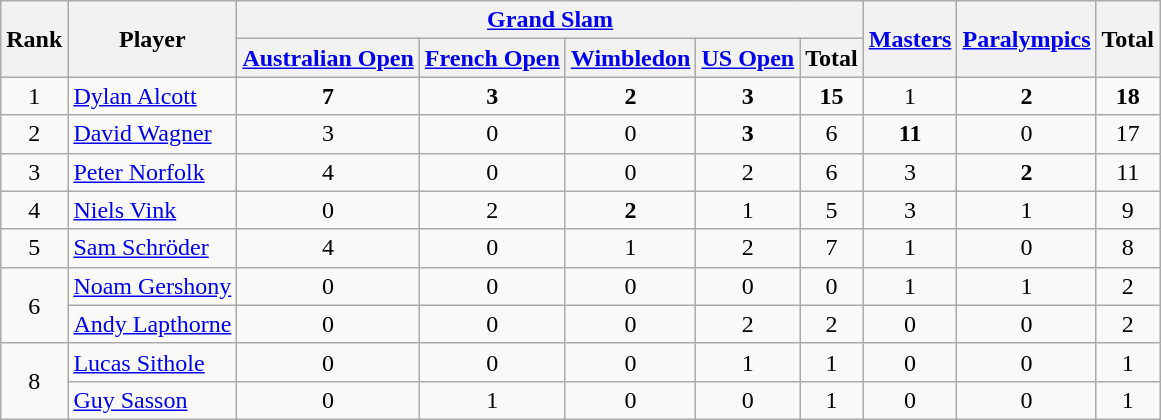<table class="wikitable sortable" style="text-align:center">
<tr>
<th rowspan="2" align="center">Rank</th>
<th rowspan="2" align="center">Player</th>
<th colspan="5" align="center"><a href='#'>Grand Slam</a></th>
<th rowspan="2" align="center"><a href='#'>Masters</a></th>
<th rowspan="2" align="center"><a href='#'>Paralympics</a></th>
<th rowspan="2" align="center">Total</th>
</tr>
<tr>
<th align="center"><a href='#'>Australian Open</a></th>
<th align="center"><a href='#'>French Open</a></th>
<th align="center"><a href='#'>Wimbledon</a></th>
<th align="center"><a href='#'>US Open</a></th>
<th align="center">Total</th>
</tr>
<tr>
<td>1</td>
<td style="text-align:left;" data-sort-value=""> <a href='#'>Dylan Alcott</a></td>
<td><strong>7</strong></td>
<td><strong>3</strong></td>
<td><strong>2</strong></td>
<td><strong>3</strong></td>
<td><strong>15</strong></td>
<td>1</td>
<td><strong>2</strong></td>
<td><strong>18</strong></td>
</tr>
<tr>
<td>2</td>
<td style="text-align:left;" data-sort-value=""> <a href='#'>David Wagner</a></td>
<td>3</td>
<td>0</td>
<td>0</td>
<td><strong>3</strong></td>
<td>6</td>
<td><strong>11</strong></td>
<td>0</td>
<td>17</td>
</tr>
<tr>
<td>3</td>
<td style="text-align:left;" data-sort-value=""> <a href='#'>Peter Norfolk</a></td>
<td>4</td>
<td>0</td>
<td>0</td>
<td>2</td>
<td>6</td>
<td>3</td>
<td><strong>2</strong></td>
<td>11</td>
</tr>
<tr>
<td>4</td>
<td style="text-align:left;" data-sort-value=""> <a href='#'>Niels Vink</a></td>
<td>0</td>
<td>2</td>
<td><strong>2</strong></td>
<td>1</td>
<td>5</td>
<td>3</td>
<td>1</td>
<td>9</td>
</tr>
<tr>
<td>5</td>
<td style="text-align:left;" data-sort-value=""> <a href='#'>Sam Schröder</a></td>
<td>4</td>
<td>0</td>
<td>1</td>
<td>2</td>
<td>7</td>
<td>1</td>
<td>0</td>
<td>8</td>
</tr>
<tr>
<td rowspan="2">6</td>
<td style="text-align:left;" data-sort-value=""> <a href='#'>Noam Gershony</a></td>
<td>0</td>
<td>0</td>
<td>0</td>
<td>0</td>
<td>0</td>
<td>1</td>
<td>1</td>
<td>2</td>
</tr>
<tr>
<td style="text-align:left;" data-sort-value=""> <a href='#'>Andy Lapthorne</a></td>
<td>0</td>
<td>0</td>
<td>0</td>
<td>2</td>
<td>2</td>
<td>0</td>
<td>0</td>
<td>2</td>
</tr>
<tr>
<td rowspan="2">8</td>
<td style="text-align:left;" data-sort-value=""> <a href='#'>Lucas Sithole</a></td>
<td>0</td>
<td>0</td>
<td>0</td>
<td>1</td>
<td>1</td>
<td>0</td>
<td>0</td>
<td>1</td>
</tr>
<tr>
<td style="text-align:left;" data-sort-value=""> <a href='#'>Guy Sasson</a></td>
<td>0</td>
<td>1</td>
<td>0</td>
<td>0</td>
<td>1</td>
<td>0</td>
<td>0</td>
<td>1</td>
</tr>
</table>
